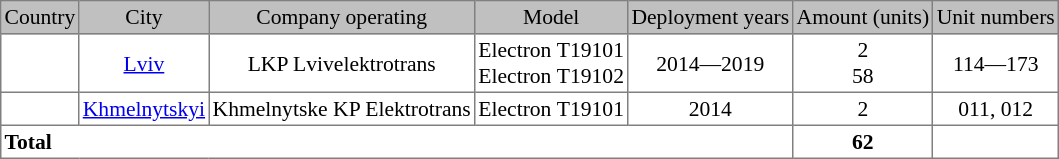<table border="1" class="toccolours" cellpadding="2" cellspacing="0" style="margin: 2 2 2 2 2; font-size:90%; text-align:left; border-collapse: collapse;">
<tr style="background-color: silver">
<td align=center>Country</td>
<td align=center>City</td>
<td align=center>Company operating</td>
<td align=center>Model</td>
<td align=center>Deployment years</td>
<td align=center>Amount (units)</td>
<td align=center>Unit numbers</td>
</tr>
<tr>
<td align=center></td>
<td align=center><a href='#'>Lviv</a></td>
<td align=center>LKP Lvivelektrotrans</td>
<td align=center>Electron Т19101<br>Electron Т19102</td>
<td align=center>2014—2019</td>
<td align=center>2<br>58</td>
<td align=center>114—173</td>
</tr>
<tr>
<td align=center></td>
<td align=center><a href='#'>Khmelnytskyi</a></td>
<td align=center>Khmelnytske KP Elektrotrans</td>
<td align=center>Electron Т19101</td>
<td align=center>2014</td>
<td align=center>2</td>
<td align=center>011, 012</td>
</tr>
<tr>
<td colspan="5"><strong>Total</strong></td>
<td align=center><strong>62</strong></td>
<td align=center></td>
</tr>
</table>
